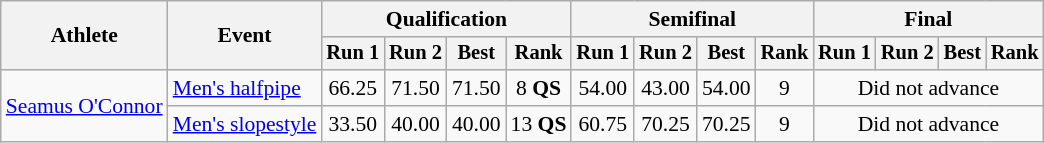<table class="wikitable" style="font-size:90%">
<tr>
<th rowspan="2">Athlete</th>
<th rowspan="2">Event</th>
<th colspan="4">Qualification</th>
<th colspan="4">Semifinal</th>
<th colspan="4">Final</th>
</tr>
<tr style="font-size:95%">
<th>Run 1</th>
<th>Run 2</th>
<th>Best</th>
<th>Rank</th>
<th>Run 1</th>
<th>Run 2</th>
<th>Best</th>
<th>Rank</th>
<th>Run 1</th>
<th>Run 2</th>
<th>Best</th>
<th>Rank</th>
</tr>
<tr align=center>
<td align=left rowspan=2><a href='#'>Seamus O'Connor</a></td>
<td align=left><a href='#'>Men's halfpipe</a></td>
<td>66.25</td>
<td>71.50</td>
<td>71.50</td>
<td>8 <strong>QS</strong></td>
<td>54.00</td>
<td>43.00</td>
<td>54.00</td>
<td>9</td>
<td colspan=4>Did not advance</td>
</tr>
<tr align=center>
<td align=left><a href='#'>Men's slopestyle</a></td>
<td>33.50</td>
<td>40.00</td>
<td>40.00</td>
<td>13 <strong>QS</strong></td>
<td>60.75</td>
<td>70.25</td>
<td>70.25</td>
<td>9</td>
<td colspan=4>Did not advance</td>
</tr>
</table>
